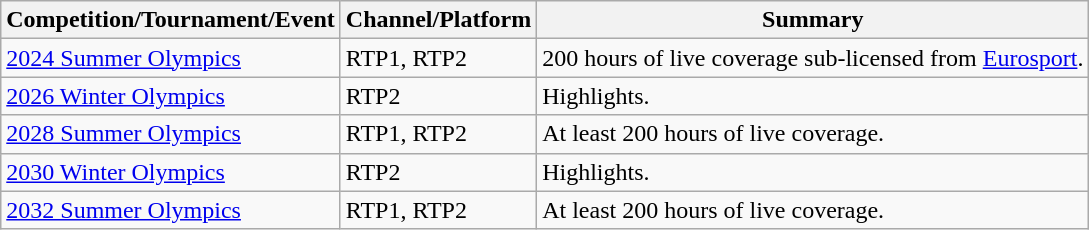<table class="wikitable">
<tr>
<th>Competition/Tournament/Event</th>
<th>Channel/Platform</th>
<th>Summary</th>
</tr>
<tr>
<td><a href='#'>2024 Summer Olympics</a></td>
<td>RTP1, RTP2</td>
<td>200 hours of live coverage sub-licensed from <a href='#'>Eurosport</a>.</td>
</tr>
<tr>
<td><a href='#'>2026 Winter Olympics</a></td>
<td>RTP2</td>
<td>Highlights.</td>
</tr>
<tr>
<td><a href='#'>2028 Summer Olympics</a></td>
<td>RTP1, RTP2</td>
<td>At least 200 hours of live coverage.</td>
</tr>
<tr>
<td><a href='#'>2030 Winter Olympics</a></td>
<td>RTP2</td>
<td>Highlights.</td>
</tr>
<tr>
<td><a href='#'>2032 Summer Olympics</a></td>
<td>RTP1, RTP2</td>
<td>At least 200 hours of live coverage.</td>
</tr>
</table>
